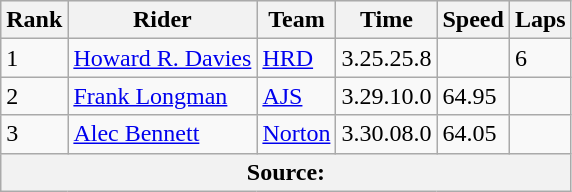<table class="wikitable">
<tr style="background:#efefef;">
<th>Rank</th>
<th>Rider</th>
<th>Team</th>
<th>Time</th>
<th>Speed</th>
<th>Laps</th>
</tr>
<tr>
<td>1</td>
<td> <a href='#'>Howard R. Davies</a></td>
<td><a href='#'>HRD</a></td>
<td>3.25.25.8</td>
<td></td>
<td>6</td>
</tr>
<tr>
<td>2</td>
<td> <a href='#'>Frank Longman</a></td>
<td><a href='#'>AJS</a></td>
<td>3.29.10.0</td>
<td>64.95</td>
<td></td>
</tr>
<tr>
<td>3</td>
<td> <a href='#'>Alec Bennett</a></td>
<td><a href='#'>Norton</a></td>
<td>3.30.08.0</td>
<td>64.05</td>
<td></td>
</tr>
<tr>
<th colspan="6">Source:</th>
</tr>
</table>
